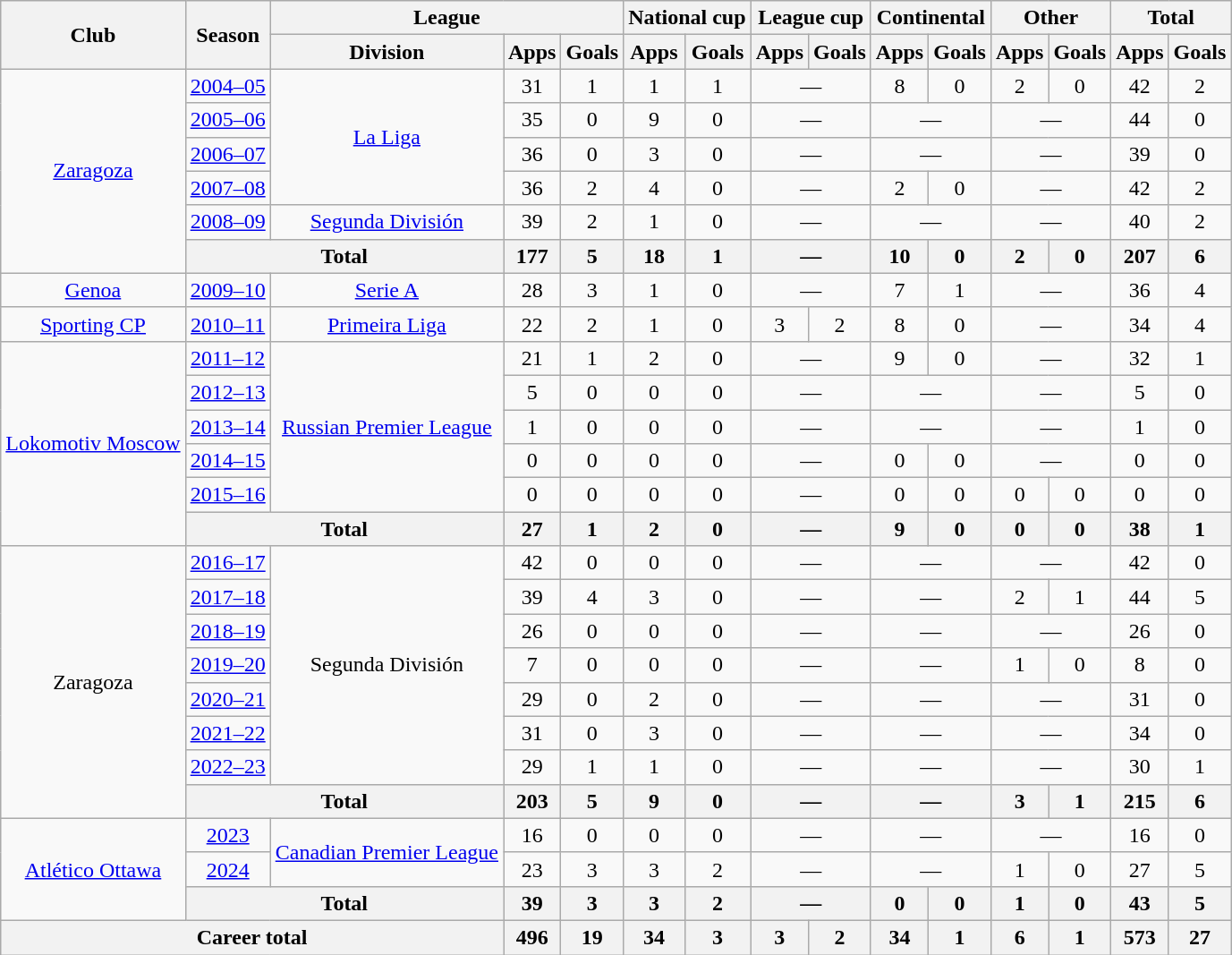<table class="wikitable" style="text-align:center">
<tr>
<th rowspan="2">Club</th>
<th rowspan="2">Season</th>
<th colspan="3">League</th>
<th colspan="2">National cup</th>
<th colspan="2">League cup</th>
<th colspan="2">Continental</th>
<th colspan="2">Other</th>
<th colspan="2">Total</th>
</tr>
<tr>
<th>Division</th>
<th>Apps</th>
<th>Goals</th>
<th>Apps</th>
<th>Goals</th>
<th>Apps</th>
<th>Goals</th>
<th>Apps</th>
<th>Goals</th>
<th>Apps</th>
<th>Goals</th>
<th>Apps</th>
<th>Goals</th>
</tr>
<tr>
<td rowspan="6"><a href='#'>Zaragoza</a></td>
<td><a href='#'>2004–05</a></td>
<td rowspan="4"><a href='#'>La Liga</a></td>
<td>31</td>
<td>1</td>
<td>1</td>
<td>1</td>
<td colspan="2">—</td>
<td>8</td>
<td>0</td>
<td>2</td>
<td>0</td>
<td>42</td>
<td>2</td>
</tr>
<tr>
<td><a href='#'>2005–06</a></td>
<td>35</td>
<td>0</td>
<td>9</td>
<td>0</td>
<td colspan="2">—</td>
<td colspan="2">—</td>
<td colspan="2">—</td>
<td>44</td>
<td>0</td>
</tr>
<tr>
<td><a href='#'>2006–07</a></td>
<td>36</td>
<td>0</td>
<td>3</td>
<td>0</td>
<td colspan="2">—</td>
<td colspan="2">—</td>
<td colspan="2">—</td>
<td>39</td>
<td>0</td>
</tr>
<tr>
<td><a href='#'>2007–08</a></td>
<td>36</td>
<td>2</td>
<td>4</td>
<td>0</td>
<td colspan="2">—</td>
<td>2</td>
<td>0</td>
<td colspan="2">—</td>
<td>42</td>
<td>2</td>
</tr>
<tr>
<td><a href='#'>2008–09</a></td>
<td><a href='#'>Segunda División</a></td>
<td>39</td>
<td>2</td>
<td>1</td>
<td>0</td>
<td colspan="2">—</td>
<td colspan="2">—</td>
<td colspan="2">—</td>
<td>40</td>
<td>2</td>
</tr>
<tr>
<th colspan="2">Total</th>
<th>177</th>
<th>5</th>
<th>18</th>
<th>1</th>
<th colspan="2">—</th>
<th>10</th>
<th>0</th>
<th>2</th>
<th>0</th>
<th>207</th>
<th>6</th>
</tr>
<tr>
<td><a href='#'>Genoa</a></td>
<td><a href='#'>2009–10</a></td>
<td><a href='#'>Serie A</a></td>
<td>28</td>
<td>3</td>
<td>1</td>
<td>0</td>
<td colspan="2">—</td>
<td>7</td>
<td>1</td>
<td colspan="2">—</td>
<td>36</td>
<td>4</td>
</tr>
<tr>
<td><a href='#'>Sporting CP</a></td>
<td><a href='#'>2010–11</a></td>
<td><a href='#'>Primeira Liga</a></td>
<td>22</td>
<td>2</td>
<td>1</td>
<td>0</td>
<td>3</td>
<td>2</td>
<td>8</td>
<td>0</td>
<td colspan="2">—</td>
<td>34</td>
<td>4</td>
</tr>
<tr>
<td rowspan="6"><a href='#'>Lokomotiv Moscow</a></td>
<td><a href='#'>2011–12</a></td>
<td rowspan="5"><a href='#'>Russian Premier League</a></td>
<td>21</td>
<td>1</td>
<td>2</td>
<td>0</td>
<td colspan="2">—</td>
<td>9</td>
<td>0</td>
<td colspan="2">—</td>
<td>32</td>
<td>1</td>
</tr>
<tr>
<td><a href='#'>2012–13</a></td>
<td>5</td>
<td>0</td>
<td>0</td>
<td>0</td>
<td colspan="2">—</td>
<td colspan="2">—</td>
<td colspan="2">—</td>
<td>5</td>
<td>0</td>
</tr>
<tr>
<td><a href='#'>2013–14</a></td>
<td>1</td>
<td>0</td>
<td>0</td>
<td>0</td>
<td colspan="2">—</td>
<td colspan="2">—</td>
<td colspan="2">—</td>
<td>1</td>
<td>0</td>
</tr>
<tr>
<td><a href='#'>2014–15</a></td>
<td>0</td>
<td>0</td>
<td>0</td>
<td>0</td>
<td colspan="2">—</td>
<td>0</td>
<td>0</td>
<td colspan="2">—</td>
<td>0</td>
<td>0</td>
</tr>
<tr>
<td><a href='#'>2015–16</a></td>
<td>0</td>
<td>0</td>
<td>0</td>
<td>0</td>
<td colspan="2">—</td>
<td>0</td>
<td>0</td>
<td>0</td>
<td>0</td>
<td>0</td>
<td>0</td>
</tr>
<tr>
<th colspan="2">Total</th>
<th>27</th>
<th>1</th>
<th>2</th>
<th>0</th>
<th colspan="2">—</th>
<th>9</th>
<th>0</th>
<th>0</th>
<th>0</th>
<th>38</th>
<th>1</th>
</tr>
<tr>
<td rowspan="8">Zaragoza</td>
<td><a href='#'>2016–17</a></td>
<td rowspan="7">Segunda División</td>
<td>42</td>
<td>0</td>
<td>0</td>
<td>0</td>
<td colspan="2">—</td>
<td colspan="2">—</td>
<td colspan="2">—</td>
<td>42</td>
<td>0</td>
</tr>
<tr>
<td><a href='#'>2017–18</a></td>
<td>39</td>
<td>4</td>
<td>3</td>
<td>0</td>
<td colspan="2">—</td>
<td colspan="2">—</td>
<td>2</td>
<td>1</td>
<td>44</td>
<td>5</td>
</tr>
<tr>
<td><a href='#'>2018–19</a></td>
<td>26</td>
<td>0</td>
<td>0</td>
<td>0</td>
<td colspan="2">—</td>
<td colspan="2">—</td>
<td colspan="2">—</td>
<td>26</td>
<td>0</td>
</tr>
<tr>
<td><a href='#'>2019–20</a></td>
<td>7</td>
<td>0</td>
<td>0</td>
<td>0</td>
<td colspan="2">—</td>
<td colspan="2">—</td>
<td>1</td>
<td>0</td>
<td>8</td>
<td>0</td>
</tr>
<tr>
<td><a href='#'>2020–21</a></td>
<td>29</td>
<td>0</td>
<td>2</td>
<td>0</td>
<td colspan="2">—</td>
<td colspan="2">—</td>
<td colspan="2">—</td>
<td>31</td>
<td>0</td>
</tr>
<tr>
<td><a href='#'>2021–22</a></td>
<td>31</td>
<td>0</td>
<td>3</td>
<td>0</td>
<td colspan="2">—</td>
<td colspan="2">—</td>
<td colspan="2">—</td>
<td>34</td>
<td>0</td>
</tr>
<tr>
<td><a href='#'>2022–23</a></td>
<td>29</td>
<td>1</td>
<td>1</td>
<td>0</td>
<td colspan="2">—</td>
<td colspan="2">—</td>
<td colspan="2">—</td>
<td>30</td>
<td>1</td>
</tr>
<tr>
<th colspan="2">Total</th>
<th>203</th>
<th>5</th>
<th>9</th>
<th>0</th>
<th colspan="2">—</th>
<th colspan="2">—</th>
<th>3</th>
<th>1</th>
<th>215</th>
<th>6</th>
</tr>
<tr>
<td rowspan="3"><a href='#'>Atlético Ottawa</a></td>
<td><a href='#'>2023</a></td>
<td rowspan="2"><a href='#'>Canadian Premier League</a></td>
<td>16</td>
<td>0</td>
<td>0</td>
<td>0</td>
<td colspan="2">—</td>
<td colspan="2">—</td>
<td colspan="2">—</td>
<td>16</td>
<td>0</td>
</tr>
<tr>
<td><a href='#'>2024</a></td>
<td>23</td>
<td>3</td>
<td>3</td>
<td>2</td>
<td colspan="2">—</td>
<td colspan="2">—</td>
<td>1</td>
<td>0</td>
<td>27</td>
<td>5</td>
</tr>
<tr>
<th colspan="2">Total</th>
<th>39</th>
<th>3</th>
<th>3</th>
<th>2</th>
<th colspan="2">—</th>
<th>0</th>
<th>0</th>
<th>1</th>
<th>0</th>
<th>43</th>
<th>5</th>
</tr>
<tr>
<th colspan="3">Career total</th>
<th>496</th>
<th>19</th>
<th>34</th>
<th>3</th>
<th>3</th>
<th>2</th>
<th>34</th>
<th>1</th>
<th>6</th>
<th>1</th>
<th>573</th>
<th>27</th>
</tr>
</table>
